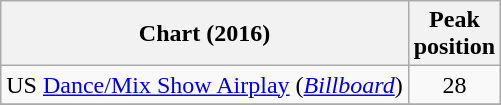<table class="wikitable sortable">
<tr>
<th>Chart (2016)</th>
<th>Peak<br>position</th>
</tr>
<tr>
<td>US <a href='#'>Dance/Mix Show Airplay</a> (<em><a href='#'>Billboard</a></em>)</td>
<td style="text-align:center;">28</td>
</tr>
<tr>
</tr>
</table>
